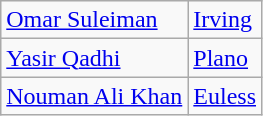<table class="wikitable">
<tr>
<td><a href='#'>Omar Suleiman</a></td>
<td><a href='#'>Irving</a></td>
</tr>
<tr>
<td><a href='#'>Yasir Qadhi</a></td>
<td><a href='#'>Plano</a></td>
</tr>
<tr>
<td><a href='#'>Nouman Ali Khan</a></td>
<td><a href='#'>Euless</a></td>
</tr>
</table>
